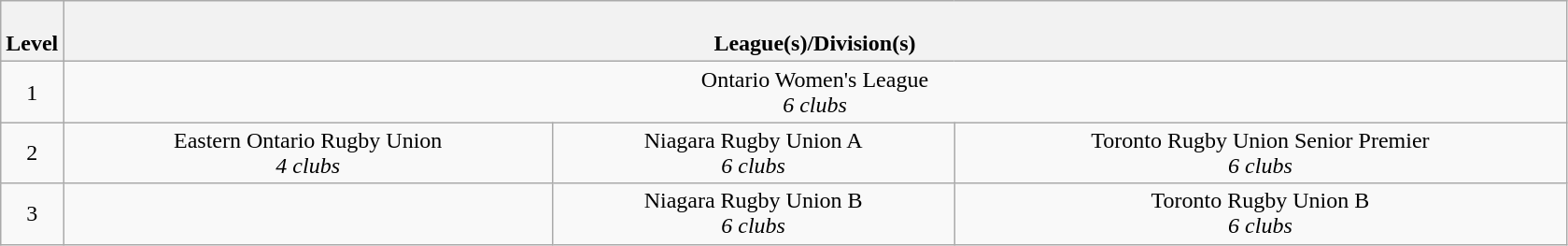<table class="wikitable" style="text-align: center;">
<tr>
<th colspan="1" width="4%"><br>Level</th>
<th colspan="3" width="96%"><br>League(s)/Division(s)</th>
</tr>
<tr>
<td>1</td>
<td colspan="3">Ontario Women's League<br><em>6 clubs</em></td>
</tr>
<tr>
<td>2</td>
<td>Eastern Ontario Rugby Union<br><em>4 clubs</em></td>
<td>Niagara Rugby Union A<br><em>6 clubs</em></td>
<td>Toronto Rugby Union Senior Premier<br><em>6 clubs</em></td>
</tr>
<tr>
<td>3</td>
<td></td>
<td>Niagara Rugby Union B<br><em>6 clubs</em></td>
<td>Toronto Rugby Union B<br><em>6 clubs</em></td>
</tr>
</table>
